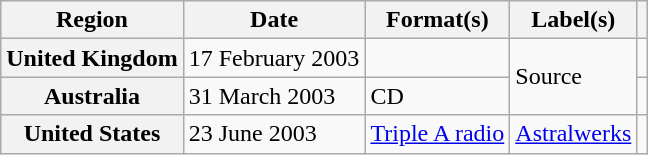<table class="wikitable plainrowheaders">
<tr>
<th scope="col">Region</th>
<th scope="col">Date</th>
<th scope="col">Format(s)</th>
<th scope="col">Label(s)</th>
<th scope="col"></th>
</tr>
<tr>
<th scope="row">United Kingdom</th>
<td>17 February 2003</td>
<td></td>
<td rowspan="2">Source</td>
<td align="center"></td>
</tr>
<tr>
<th scope="row">Australia</th>
<td>31 March 2003</td>
<td>CD</td>
<td align="center"></td>
</tr>
<tr>
<th scope="row">United States</th>
<td>23 June 2003</td>
<td><a href='#'>Triple A radio</a></td>
<td><a href='#'>Astralwerks</a></td>
<td align="center"></td>
</tr>
</table>
